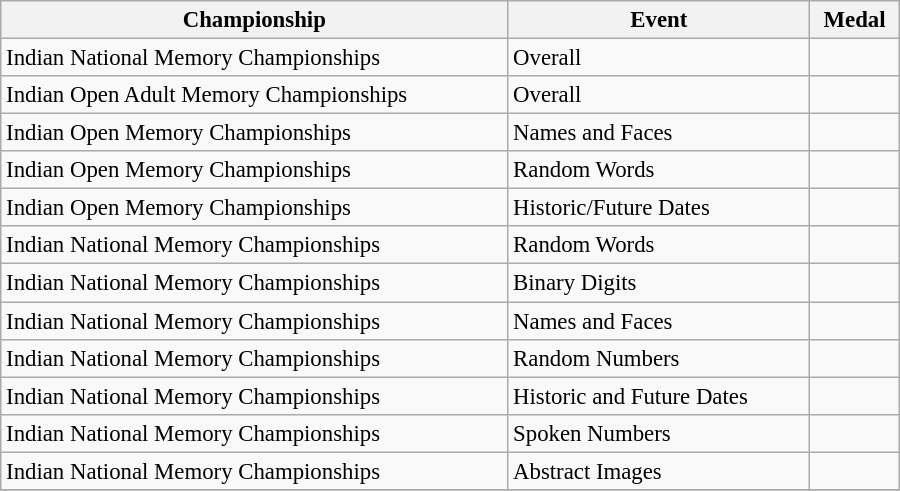<table class="wikitable sortable"  style="width:600px; font-size:95%;">
<tr>
<th style="text-align:center;">Championship</th>
<th style="text-align:center;">Event</th>
<th style="text-align:center;">Medal</th>
</tr>
<tr>
<td> Indian National Memory Championships</td>
<td>Overall</td>
<td style="text-align:left;"></td>
</tr>
<tr>
<td> Indian Open Adult Memory Championships</td>
<td>Overall</td>
<td style="text-align:left;"></td>
</tr>
<tr>
<td>  Indian Open Memory Championships</td>
<td>Names and Faces</td>
<td style="text-align:left;"></td>
</tr>
<tr>
<td> Indian Open Memory Championships</td>
<td>Random Words</td>
<td style="text-align:left;"></td>
</tr>
<tr>
<td>  Indian Open Memory Championships</td>
<td>Historic/Future Dates</td>
<td style="text-align:left;"></td>
</tr>
<tr>
<td> Indian National Memory Championships</td>
<td>Random Words</td>
<td style="text-align:left;"></td>
</tr>
<tr>
<td> Indian National Memory Championships</td>
<td>Binary Digits</td>
<td style="text-align:left;"></td>
</tr>
<tr>
<td> Indian National Memory Championships</td>
<td>Names and Faces</td>
<td style="text-align:left;"></td>
</tr>
<tr>
<td> Indian National Memory Championships</td>
<td>Random Numbers</td>
<td style="text-align:left;"></td>
</tr>
<tr>
<td> Indian National Memory Championships</td>
<td>Historic and Future Dates</td>
<td style="text-align:left;"></td>
</tr>
<tr>
<td> Indian National Memory Championships</td>
<td>Spoken Numbers</td>
<td style="text-align:left;"></td>
</tr>
<tr>
<td> Indian National Memory Championships</td>
<td>Abstract Images</td>
<td style="text-align:left;"></td>
</tr>
<tr>
</tr>
</table>
